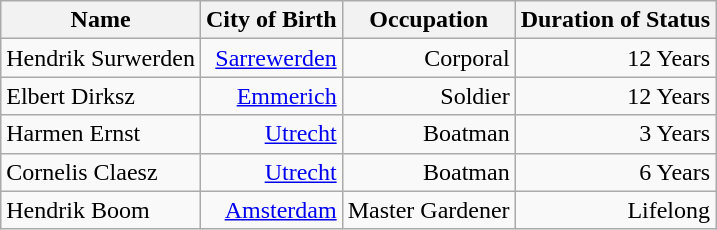<table class="wikitable sortable" style="text-align:right">
<tr>
<th>Name</th>
<th>City of Birth</th>
<th>Occupation</th>
<th>Duration of Status</th>
</tr>
<tr>
<td style="text-align:left">Hendrik Surwerden</td>
<td><a href='#'>Sarrewerden</a></td>
<td>Corporal</td>
<td>12 Years</td>
</tr>
<tr>
<td style="text-align:left">Elbert Dirksz</td>
<td><a href='#'>Emmerich</a></td>
<td>Soldier</td>
<td>12 Years</td>
</tr>
<tr>
<td style="text-align:left">Harmen Ernst</td>
<td><a href='#'>Utrecht</a></td>
<td>Boatman</td>
<td>3 Years</td>
</tr>
<tr>
<td style="text-align:left">Cornelis Claesz</td>
<td><a href='#'>Utrecht</a></td>
<td>Boatman</td>
<td>6 Years</td>
</tr>
<tr>
<td style="text-align:left">Hendrik Boom</td>
<td><a href='#'>Amsterdam</a></td>
<td>Master Gardener</td>
<td>Lifelong</td>
</tr>
</table>
